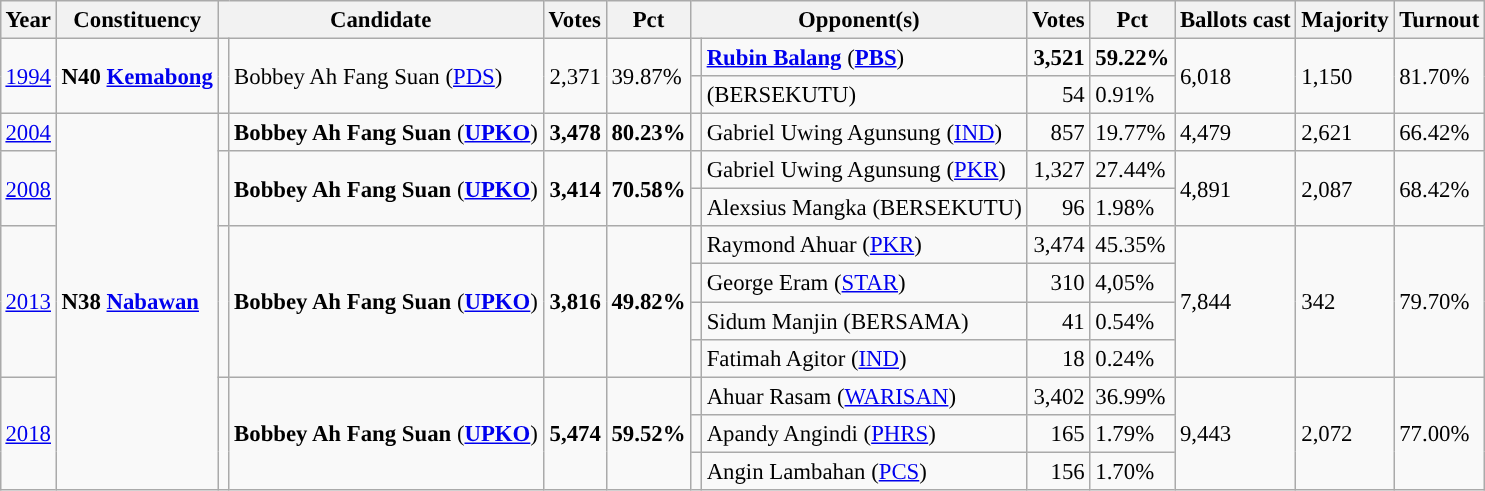<table class="wikitable" style="margin:0.5em ; font-size:95%">
<tr>
<th>Year</th>
<th>Constituency</th>
<th colspan=2>Candidate</th>
<th>Votes</th>
<th>Pct</th>
<th colspan=2>Opponent(s)</th>
<th>Votes</th>
<th>Pct</th>
<th>Ballots cast</th>
<th>Majority</th>
<th>Turnout</th>
</tr>
<tr>
<td rowspan=2><a href='#'>1994</a></td>
<td rowspan=2><strong>N40 <a href='#'>Kemabong</a></strong></td>
<td rowspan=2 ></td>
<td rowspan=2>Bobbey Ah Fang Suan (<a href='#'>PDS</a>)</td>
<td rowspan=2 align="right">2,371</td>
<td rowspan=2>39.87%</td>
<td></td>
<td><strong><a href='#'>Rubin Balang</a></strong> (<a href='#'><strong>PBS</strong></a>)</td>
<td align="right"><strong>3,521</strong></td>
<td><strong>59.22%</strong></td>
<td rowspan=2>6,018</td>
<td rowspan=2>1,150</td>
<td rowspan=2>81.70%</td>
</tr>
<tr>
<td></td>
<td> (BERSEKUTU)</td>
<td align="right">54</td>
<td>0.91%</td>
</tr>
<tr>
<td rowspan=1><a href='#'>2004</a></td>
<td rowspan=10><strong>N38 <a href='#'>Nabawan</a></strong></td>
<td rowspan=1 ></td>
<td rowspan=1><strong>Bobbey Ah Fang Suan</strong> (<a href='#'><strong>UPKO</strong></a>)</td>
<td rowspan=1 align="right"><strong>3,478</strong></td>
<td rowspan=1><strong>80.23%</strong></td>
<td></td>
<td>Gabriel Uwing Agunsung (<a href='#'>IND</a>)</td>
<td align="right">857</td>
<td>19.77%</td>
<td rowspan=1>4,479</td>
<td rowspan=1>2,621</td>
<td rowspan=1>66.42%</td>
</tr>
<tr>
<td rowspan=2><a href='#'>2008</a></td>
<td rowspan=2 ></td>
<td rowspan=2><strong>Bobbey Ah Fang Suan</strong> (<a href='#'><strong>UPKO</strong></a>)</td>
<td rowspan=2 align="right"><strong>3,414</strong></td>
<td rowspan=2><strong>70.58%</strong></td>
<td></td>
<td>Gabriel Uwing Agunsung (<a href='#'>PKR</a>)</td>
<td align="right">1,327</td>
<td>27.44%</td>
<td rowspan=2>4,891</td>
<td rowspan=2>2,087</td>
<td rowspan=2>68.42%</td>
</tr>
<tr>
<td></td>
<td>Alexsius Mangka (BERSEKUTU)</td>
<td align="right">96</td>
<td>1.98%</td>
</tr>
<tr>
<td rowspan=4><a href='#'>2013</a></td>
<td rowspan=4 ></td>
<td rowspan=4><strong>Bobbey Ah Fang Suan</strong> (<a href='#'><strong>UPKO</strong></a>)</td>
<td rowspan=4 align="right"><strong>3,816</strong></td>
<td rowspan=4><strong>49.82%</strong></td>
<td></td>
<td>Raymond Ahuar (<a href='#'>PKR</a>)</td>
<td align="right">3,474</td>
<td>45.35%</td>
<td rowspan=4>7,844</td>
<td rowspan=4>342</td>
<td rowspan=4>79.70%</td>
</tr>
<tr>
<td></td>
<td>George Eram (<a href='#'>STAR</a>)</td>
<td align="right">310</td>
<td>4,05%</td>
</tr>
<tr>
<td></td>
<td>Sidum Manjin (BERSAMA)</td>
<td align="right">41</td>
<td>0.54%</td>
</tr>
<tr>
<td></td>
<td>Fatimah Agitor (<a href='#'>IND</a>)</td>
<td align="right">18</td>
<td>0.24%</td>
</tr>
<tr>
<td rowspan=3><a href='#'>2018</a></td>
<td rowspan=3 ></td>
<td rowspan=3><strong>Bobbey Ah Fang Suan</strong> (<a href='#'><strong>UPKO</strong></a>)</td>
<td rowspan=3 align="right"><strong>5,474</strong></td>
<td rowspan=3><strong>59.52%</strong></td>
<td></td>
<td>Ahuar Rasam (<a href='#'>WARISAN</a>)</td>
<td align="right">3,402</td>
<td>36.99%</td>
<td rowspan=3>9,443</td>
<td rowspan=3>2,072</td>
<td rowspan=3>77.00%</td>
</tr>
<tr>
<td></td>
<td>Apandy Angindi (<a href='#'>PHRS</a>)</td>
<td align="right">165</td>
<td>1.79%</td>
</tr>
<tr>
<td></td>
<td>Angin Lambahan (<a href='#'>PCS</a>)</td>
<td align="right">156</td>
<td>1.70%</td>
</tr>
</table>
